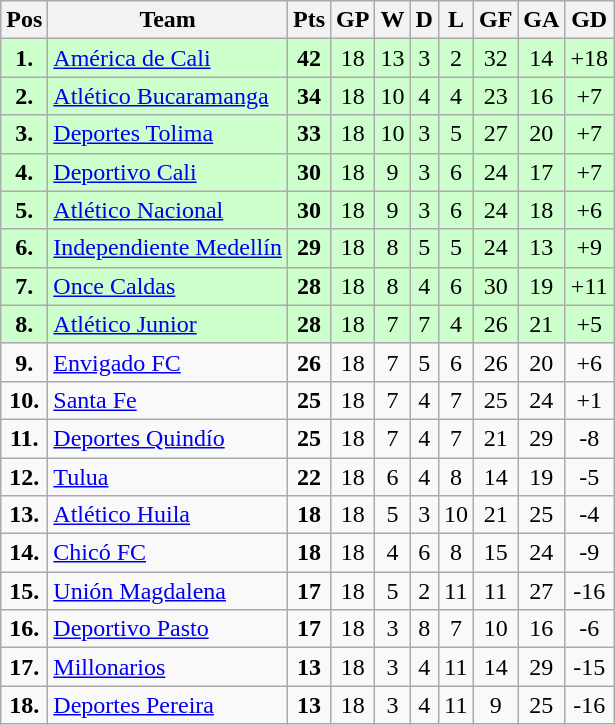<table class="wikitable sortable" style="text-align: center;">
<tr>
<th align="center">Pos</th>
<th align="center">Team</th>
<th align="center">Pts</th>
<th align="center">GP</th>
<th align="center">W</th>
<th align="center">D</th>
<th align="center">L</th>
<th align="center">GF</th>
<th align="center">GA</th>
<th align="center">GD</th>
</tr>
<tr style="background: #CCFFCC;">
<td><strong>1.</strong></td>
<td align="left"><a href='#'>América de Cali</a></td>
<td><strong>42</strong></td>
<td>18</td>
<td>13</td>
<td>3</td>
<td>2</td>
<td>32</td>
<td>14</td>
<td>+18</td>
</tr>
<tr style="background: #CCFFCC;">
<td><strong>2.</strong></td>
<td align="left"><a href='#'>Atlético Bucaramanga</a></td>
<td><strong>34</strong></td>
<td>18</td>
<td>10</td>
<td>4</td>
<td>4</td>
<td>23</td>
<td>16</td>
<td>+7</td>
</tr>
<tr style="background: #CCFFCC;">
<td><strong>3.</strong></td>
<td align="left"><a href='#'>Deportes Tolima</a></td>
<td><strong>33</strong></td>
<td>18</td>
<td>10</td>
<td>3</td>
<td>5</td>
<td>27</td>
<td>20</td>
<td>+7</td>
</tr>
<tr style="background: #CCFFCC;">
<td><strong>4.</strong></td>
<td align="left"><a href='#'>Deportivo Cali</a></td>
<td><strong>30</strong></td>
<td>18</td>
<td>9</td>
<td>3</td>
<td>6</td>
<td>24</td>
<td>17</td>
<td>+7</td>
</tr>
<tr style="background: #CCFFCC;">
<td><strong>5.</strong></td>
<td align="left"><a href='#'>Atlético Nacional</a></td>
<td><strong>30</strong></td>
<td>18</td>
<td>9</td>
<td>3</td>
<td>6</td>
<td>24</td>
<td>18</td>
<td>+6</td>
</tr>
<tr style="background: #CCFFCC;">
<td><strong>6.</strong></td>
<td align="left"><a href='#'>Independiente Medellín</a></td>
<td><strong>29</strong></td>
<td>18</td>
<td>8</td>
<td>5</td>
<td>5</td>
<td>24</td>
<td>13</td>
<td>+9</td>
</tr>
<tr style="background: #CCFFCC;">
<td><strong>7.</strong></td>
<td align="left"><a href='#'>Once Caldas</a></td>
<td><strong>28</strong></td>
<td>18</td>
<td>8</td>
<td>4</td>
<td>6</td>
<td>30</td>
<td>19</td>
<td>+11</td>
</tr>
<tr style="background: #CCFFCC;">
<td><strong>8.</strong></td>
<td align="left"><a href='#'>Atlético Junior</a></td>
<td><strong>28</strong></td>
<td>18</td>
<td>7</td>
<td>7</td>
<td>4</td>
<td>26</td>
<td>21</td>
<td>+5</td>
</tr>
<tr>
<td><strong>9.</strong></td>
<td align="left"><a href='#'>Envigado FC</a></td>
<td><strong>26</strong></td>
<td>18</td>
<td>7</td>
<td>5</td>
<td>6</td>
<td>26</td>
<td>20</td>
<td>+6</td>
</tr>
<tr>
<td><strong>10.</strong></td>
<td align="left"><a href='#'>Santa Fe</a></td>
<td><strong>25</strong></td>
<td>18</td>
<td>7</td>
<td>4</td>
<td>7</td>
<td>25</td>
<td>24</td>
<td>+1</td>
</tr>
<tr>
<td><strong>11.</strong></td>
<td align="left"><a href='#'>Deportes Quindío</a></td>
<td><strong>25</strong></td>
<td>18</td>
<td>7</td>
<td>4</td>
<td>7</td>
<td>21</td>
<td>29</td>
<td>-8</td>
</tr>
<tr>
<td><strong>12.</strong></td>
<td align="left"><a href='#'>Tulua</a></td>
<td><strong>22</strong></td>
<td>18</td>
<td>6</td>
<td>4</td>
<td>8</td>
<td>14</td>
<td>19</td>
<td>-5</td>
</tr>
<tr>
<td><strong>13.</strong></td>
<td align="left"><a href='#'>Atlético Huila</a></td>
<td><strong>18</strong></td>
<td>18</td>
<td>5</td>
<td>3</td>
<td>10</td>
<td>21</td>
<td>25</td>
<td>-4</td>
</tr>
<tr>
<td><strong>14.</strong></td>
<td align="left"><a href='#'>Chicó FC</a></td>
<td><strong>18</strong></td>
<td>18</td>
<td>4</td>
<td>6</td>
<td>8</td>
<td>15</td>
<td>24</td>
<td>-9</td>
</tr>
<tr>
<td><strong>15.</strong></td>
<td align="left"><a href='#'>Unión Magdalena</a></td>
<td><strong>17</strong></td>
<td>18</td>
<td>5</td>
<td>2</td>
<td>11</td>
<td>11</td>
<td>27</td>
<td>-16</td>
</tr>
<tr>
<td><strong>16.</strong></td>
<td align="left"><a href='#'>Deportivo Pasto</a></td>
<td><strong>17</strong></td>
<td>18</td>
<td>3</td>
<td>8</td>
<td>7</td>
<td>10</td>
<td>16</td>
<td>-6</td>
</tr>
<tr>
<td><strong>17.</strong></td>
<td align="left"><a href='#'>Millonarios</a></td>
<td><strong>13</strong></td>
<td>18</td>
<td>3</td>
<td>4</td>
<td>11</td>
<td>14</td>
<td>29</td>
<td>-15</td>
</tr>
<tr>
<td><strong>18.</strong></td>
<td align="left"><a href='#'>Deportes Pereira</a></td>
<td><strong>13</strong></td>
<td>18</td>
<td>3</td>
<td>4</td>
<td>11</td>
<td>9</td>
<td>25</td>
<td>-16</td>
</tr>
</table>
